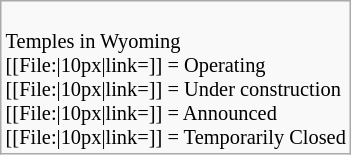<table class="wikitable floatright" style="font-size: 85%;">
<tr>
<td><br>Temples in Wyoming<br>
[[File:|10px|link=]] = Operating<br>
[[File:|10px|link=]] = Under construction<br>
[[File:|10px|link=]] = Announced<br>
[[File:|10px|link=]] = Temporarily Closed</td>
</tr>
</table>
